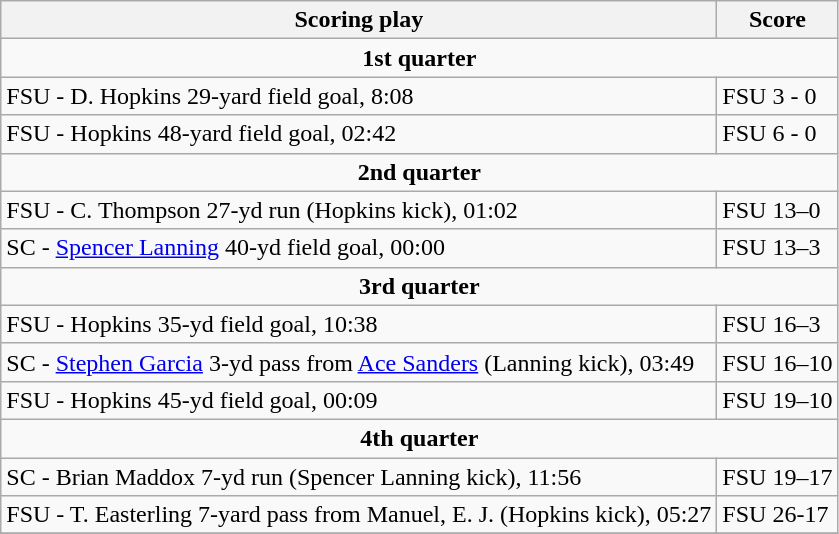<table class="wikitable">
<tr>
<th>Scoring play</th>
<th>Score</th>
</tr>
<tr>
<td colspan="4" align="center"><strong>1st quarter</strong></td>
</tr>
<tr>
<td>FSU - D. Hopkins 29-yard field goal, 8:08</td>
<td>FSU 3 - 0</td>
</tr>
<tr>
<td>FSU - Hopkins 48-yard field goal, 02:42</td>
<td>FSU 6 - 0</td>
</tr>
<tr>
<td colspan="4" align="center"><strong>2nd quarter</strong></td>
</tr>
<tr>
<td>FSU - C. Thompson 27-yd run (Hopkins kick), 01:02</td>
<td>FSU 13–0</td>
</tr>
<tr>
<td>SC - <a href='#'>Spencer Lanning</a> 40-yd field goal, 00:00</td>
<td>FSU 13–3</td>
</tr>
<tr>
<td colspan="4" align="center"><strong>3rd quarter</strong></td>
</tr>
<tr>
<td>FSU - Hopkins 35-yd field goal, 10:38</td>
<td>FSU 16–3</td>
</tr>
<tr>
<td>SC - <a href='#'>Stephen Garcia</a> 3-yd pass from <a href='#'>Ace Sanders</a> (Lanning kick), 03:49</td>
<td>FSU 16–10</td>
</tr>
<tr>
<td>FSU - Hopkins 45-yd field goal, 00:09</td>
<td>FSU 19–10</td>
</tr>
<tr>
<td colspan="4" align="center"><strong>4th quarter</strong></td>
</tr>
<tr>
<td>SC - Brian Maddox 7-yd run (Spencer Lanning kick), 11:56</td>
<td>FSU 19–17</td>
</tr>
<tr>
<td>FSU - T. Easterling 7-yard pass from Manuel, E. J. (Hopkins kick), 05:27</td>
<td>FSU 26-17</td>
</tr>
<tr>
</tr>
</table>
